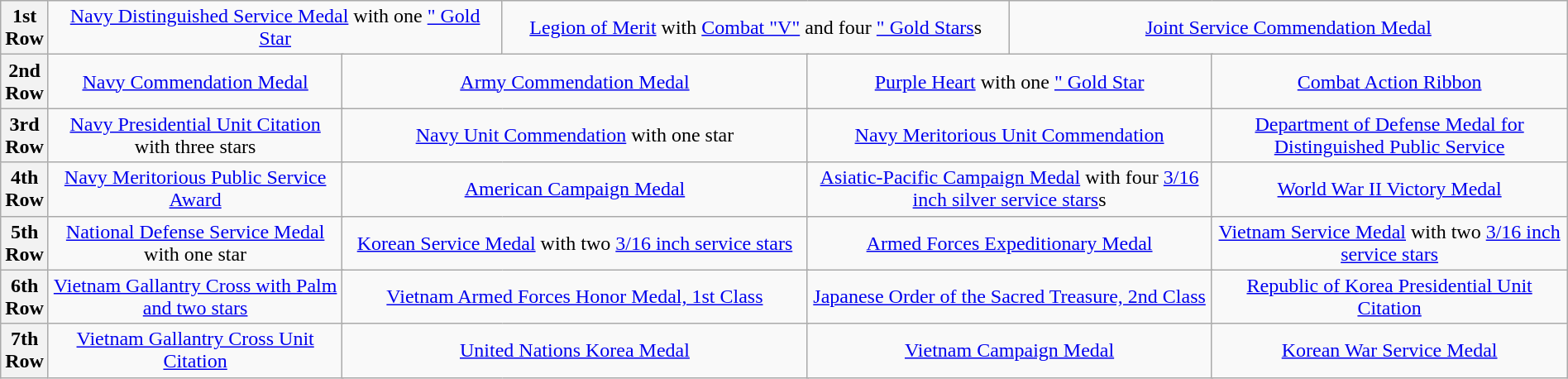<table class="wikitable" style="margin:1em auto; text-align:center;">
<tr>
<th>1st<br>Row</th>
<td colspan="5"><a href='#'>Navy Distinguished Service Medal</a> with one <a href='#'>" Gold Star</a></td>
<td colspan="4"><a href='#'>Legion of Merit</a> with <a href='#'>Combat "V"</a> and four <a href='#'>" Gold Stars</a>s</td>
<td colspan="5"><a href='#'>Joint Service Commendation Medal</a></td>
</tr>
<tr>
<th>2nd<br>Row</th>
<td colspan="4"><a href='#'>Navy Commendation Medal</a></td>
<td colspan="4"><a href='#'>Army Commendation Medal</a></td>
<td colspan="4"><a href='#'>Purple Heart</a> with one <a href='#'>" Gold Star</a></td>
<td colspan="4"><a href='#'>Combat Action Ribbon</a></td>
</tr>
<tr>
<th>3rd<br>Row</th>
<td colspan="4"><a href='#'>Navy Presidential Unit Citation</a> with three stars</td>
<td colspan="4"><a href='#'>Navy Unit Commendation</a> with one star</td>
<td colspan="4"><a href='#'>Navy Meritorious Unit Commendation</a></td>
<td colspan="4"><a href='#'>Department of Defense Medal for Distinguished Public Service</a></td>
</tr>
<tr>
<th>4th<br>Row</th>
<td colspan="4"><a href='#'>Navy Meritorious Public Service Award</a></td>
<td colspan="4"><a href='#'>American Campaign Medal</a></td>
<td colspan="4"><a href='#'>Asiatic-Pacific Campaign Medal</a> with four <a href='#'>3/16 inch silver service stars</a>s</td>
<td colspan="4"><a href='#'>World War II Victory Medal</a></td>
</tr>
<tr>
<th>5th<br>Row</th>
<td colspan="4"><a href='#'>National Defense Service Medal</a> with one star</td>
<td colspan="4"><a href='#'>Korean Service Medal</a> with two <a href='#'>3/16 inch service stars</a></td>
<td colspan="4"><a href='#'>Armed Forces Expeditionary Medal</a></td>
<td colspan="4"><a href='#'>Vietnam Service Medal</a> with two <a href='#'>3/16 inch service stars</a></td>
</tr>
<tr>
<th>6th<br>Row</th>
<td colspan="4"><a href='#'>Vietnam Gallantry Cross with Palm and two stars</a></td>
<td colspan="4"><a href='#'>Vietnam Armed Forces Honor Medal, 1st Class</a></td>
<td colspan="4"><a href='#'>Japanese Order of the Sacred Treasure, 2nd Class</a></td>
<td colspan="4"><a href='#'>Republic of Korea Presidential Unit Citation</a></td>
</tr>
<tr>
<th>7th<br>Row</th>
<td colspan="4"><a href='#'>Vietnam Gallantry Cross Unit Citation</a></td>
<td colspan="4"><a href='#'>United Nations Korea Medal</a></td>
<td colspan="4"><a href='#'>Vietnam Campaign Medal</a></td>
<td colspan="4"><a href='#'>Korean War Service Medal</a></td>
</tr>
</table>
